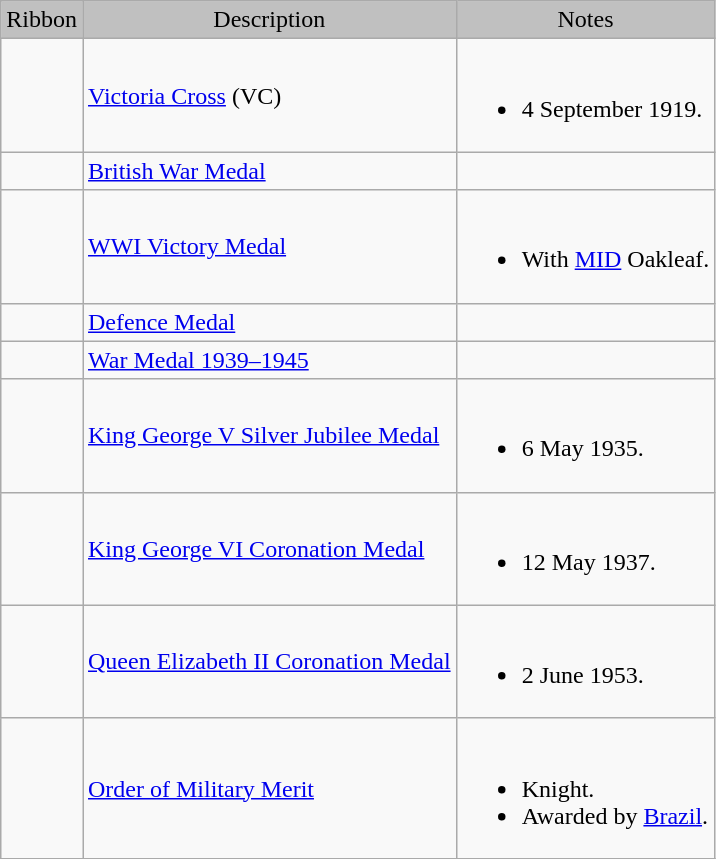<table class="wikitable">
<tr style="background:silver;" align="center">
<td>Ribbon</td>
<td>Description</td>
<td>Notes</td>
</tr>
<tr>
<td></td>
<td><a href='#'>Victoria Cross</a> (VC)</td>
<td><br><ul><li>4 September 1919.</li></ul></td>
</tr>
<tr>
<td></td>
<td><a href='#'>British War Medal</a></td>
<td></td>
</tr>
<tr>
<td></td>
<td><a href='#'>WWI Victory Medal</a></td>
<td><br><ul><li>With <a href='#'>MID</a> Oakleaf.</li></ul></td>
</tr>
<tr>
<td></td>
<td><a href='#'>Defence Medal</a></td>
<td></td>
</tr>
<tr>
<td></td>
<td><a href='#'>War Medal 1939–1945</a></td>
<td></td>
</tr>
<tr>
<td></td>
<td><a href='#'>King George V Silver Jubilee Medal</a></td>
<td><br><ul><li>6 May 1935.</li></ul></td>
</tr>
<tr>
<td></td>
<td><a href='#'>King George VI Coronation Medal</a></td>
<td><br><ul><li>12 May 1937.</li></ul></td>
</tr>
<tr>
<td></td>
<td><a href='#'>Queen Elizabeth II Coronation Medal</a></td>
<td><br><ul><li>2 June 1953.</li></ul></td>
</tr>
<tr>
<td></td>
<td><a href='#'>Order of Military Merit</a></td>
<td><br><ul><li>Knight.</li><li>Awarded by <a href='#'>Brazil</a>.</li></ul></td>
</tr>
<tr>
</tr>
</table>
